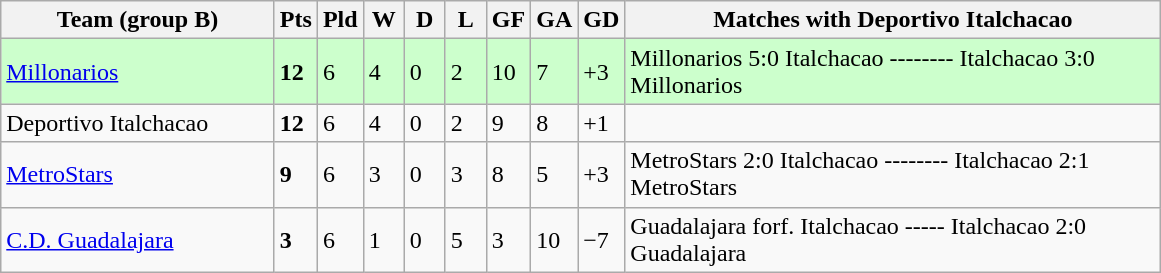<table class="wikitable" style="text-align:left;">
<tr>
<th width=175>Team (group B)</th>
<th style="width:20px;" abbr="Points">Pts</th>
<th style="width:20px;" abbr="Played">Pld</th>
<th style="width:20px;" abbr="Won">W</th>
<th style="width:20px;" abbr="Drawn">D</th>
<th style="width:20px;" abbr="Lost">L</th>
<th style="width:20px;" abbr="Goals for">GF</th>
<th style="width:20px;" abbr="Goals against">GA</th>
<th style="width:20px;" abbr="Goal difference">GD</th>
<th width=350>Matches with Deportivo Italchacao</th>
</tr>
<tr style="background:#cfc;">
<td style="text-align:left;"> <a href='#'>Millonarios</a></td>
<td><strong>12</strong></td>
<td>6</td>
<td>4</td>
<td>0</td>
<td>2</td>
<td>10</td>
<td>7</td>
<td>+3</td>
<td>Millonarios 5:0 Italchacao -------- Italchacao 3:0 Millonarios</td>
</tr>
<tr>
<td style="text-align:left;"> Deportivo Italchacao</td>
<td><strong>12</strong></td>
<td>6</td>
<td>4</td>
<td>0</td>
<td>2</td>
<td>9</td>
<td>8</td>
<td>+1</td>
</tr>
<tr>
<td style="text-align:left;"> <a href='#'>MetroStars</a></td>
<td><strong>9</strong></td>
<td>6</td>
<td>3</td>
<td>0</td>
<td>3</td>
<td>8</td>
<td>5</td>
<td>+3</td>
<td>MetroStars 2:0 Italchacao -------- Italchacao 2:1 MetroStars</td>
</tr>
<tr>
<td style="text-align:left;"> <a href='#'>C.D. Guadalajara</a></td>
<td><strong>3</strong></td>
<td>6</td>
<td>1</td>
<td>0</td>
<td>5</td>
<td>3</td>
<td>10</td>
<td>−7</td>
<td>Guadalajara forf. Italchacao ----- Italchacao 2:0 Guadalajara</td>
</tr>
</table>
